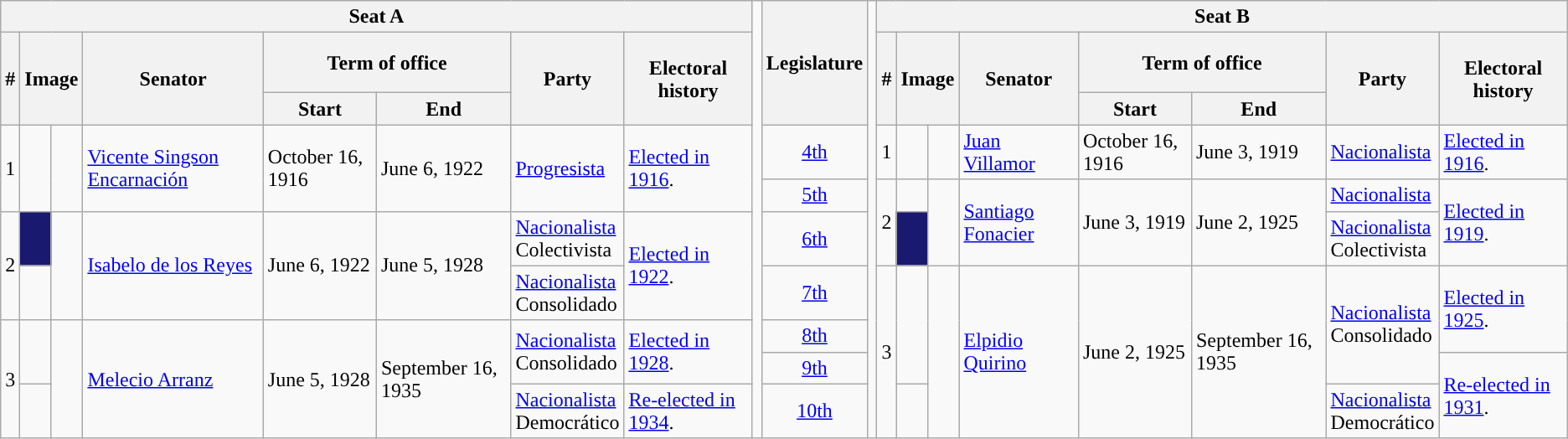<table class="wikitable">
<tr>
<th colspan="8">Seat A</th>
<td rowspan="99"></td>
<th rowspan="3">Legislature</th>
<td rowspan="99"></td>
<th colspan="8">Seat B</th>
</tr>
<tr style="height:3em">
<th rowspan="2">#</th>
<th rowspan="2" colspan="2">Image</th>
<th rowspan="2">Senator</th>
<th colspan="2">Term of office</th>
<th rowspan="2">Party</th>
<th rowspan="2">Electoral history</th>
<th rowspan="2">#</th>
<th rowspan="2" colspan="2">Image</th>
<th rowspan="2">Senator</th>
<th colspan="2">Term of office</th>
<th rowspan="2">Party</th>
<th rowspan="2">Electoral history</th>
</tr>
<tr>
<th>Start</th>
<th>End</th>
<th>Start</th>
<th>End</th>
</tr>
<tr>
<td rowspan="2" style="text-align:center;">1</td>
<td rowspan="2" style="background:"></td>
<td rowspan="2"></td>
<td rowspan="2"><a href='#'>Vicente Singson Encarnación</a></td>
<td rowspan="2">October 16, 1916</td>
<td rowspan="2">June 6, 1922</td>
<td rowspan="2"><a href='#'>Progresista</a></td>
<td rowspan="2"><a href='#'>Elected in 1916</a>.</td>
<td style="text-align:center;"><a href='#'>4th</a></td>
<td style="text-align:center;">1</td>
<td style="background:"></td>
<td></td>
<td><a href='#'>Juan Villamor</a></td>
<td>October 16, 1916</td>
<td>June 3, 1919</td>
<td><a href='#'>Nacionalista</a></td>
<td><a href='#'>Elected in 1916</a>.</td>
</tr>
<tr>
<td style="text-align:center;"><a href='#'>5th</a></td>
<td rowspan="2" style="text-align:center;">2</td>
<td style="background:"></td>
<td rowspan="2"></td>
<td rowspan="2"><a href='#'>Santiago Fonacier</a></td>
<td rowspan="2">June 3, 1919</td>
<td rowspan="2">June 2, 1925</td>
<td><a href='#'>Nacionalista</a></td>
<td rowspan="2"><a href='#'>Elected in 1919</a>.</td>
</tr>
<tr>
<td rowspan="2" style="text-align:center;">2</td>
<td style="background-color:#191970"></td>
<td rowspan="2"></td>
<td rowspan="2"><a href='#'>Isabelo de los Reyes</a></td>
<td rowspan="2">June 6, 1922</td>
<td rowspan="2">June 5, 1928</td>
<td><a href='#'>Nacionalista</a><br>Colectivista</td>
<td rowspan="2"><a href='#'>Elected in 1922</a>.</td>
<td style="text-align:center;"><a href='#'>6th</a></td>
<td style="background-color:#191970"></td>
<td><a href='#'>Nacionalista</a><br>Colectivista</td>
</tr>
<tr>
<td style="background:"></td>
<td><a href='#'>Nacionalista</a><br>Consolidado</td>
<td style="text-align:center;"><a href='#'>7th</a></td>
<td rowspan="4" style="text-align:center;">3</td>
<td rowspan="3" style="background:"></td>
<td rowspan="4"></td>
<td rowspan="4"><a href='#'>Elpidio Quirino</a></td>
<td rowspan="4">June 2, 1925</td>
<td rowspan="4">September 16, 1935</td>
<td rowspan="3"><a href='#'>Nacionalista</a><br>Consolidado</td>
<td rowspan="2"><a href='#'>Elected in 1925</a>.</td>
</tr>
<tr>
<td rowspan="3" style="text-align:center;">3</td>
<td rowspan="2" style="background:"></td>
<td rowspan="3"></td>
<td rowspan="3"><a href='#'>Melecio Arranz</a></td>
<td rowspan="3">June 5, 1928</td>
<td rowspan="3">September 16, 1935</td>
<td rowspan="2"><a href='#'>Nacionalista</a><br>Consolidado</td>
<td rowspan="2"><a href='#'>Elected in 1928</a>.</td>
<td style="text-align:center;"><a href='#'>8th</a></td>
</tr>
<tr>
<td style="text-align:center;"><a href='#'>9th</a></td>
<td rowspan="2"><a href='#'>Re-elected in 1931</a>.</td>
</tr>
<tr>
<td style="background:"></td>
<td><a href='#'>Nacionalista</a><br>Democrático</td>
<td><a href='#'>Re-elected in 1934</a>.</td>
<td style="text-align:center;"><a href='#'>10th</a></td>
<td style="background:"></td>
<td><a href='#'>Nacionalista</a><br>Democrático</td>
</tr>
</table>
